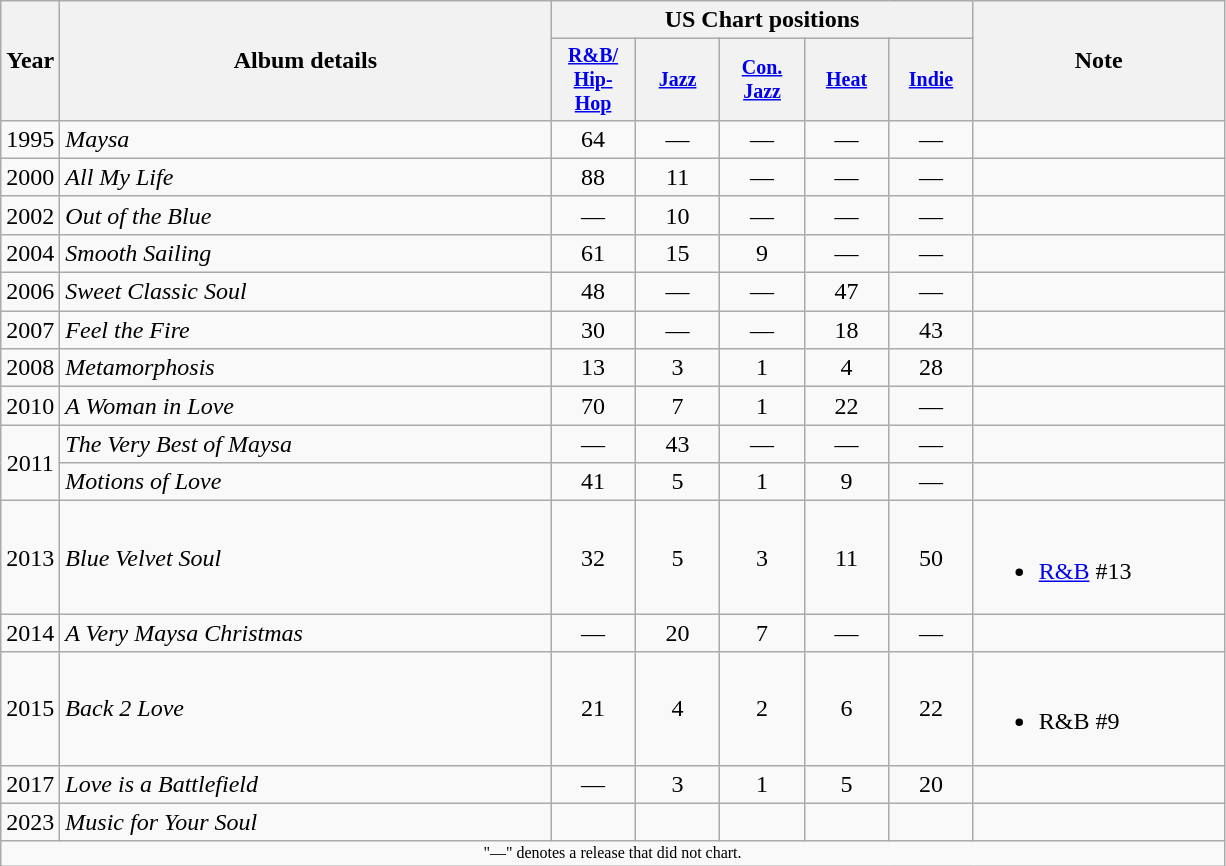<table class="wikitable" style="text-align:center;">
<tr>
<th rowspan="2">Year</th>
<th rowspan="2" style="width:20em;">Album details</th>
<th colspan="5">US Chart positions </th>
<th rowspan="2" style="width:10em;">Note</th>
</tr>
<tr style="font-size:smaller;">
<th width="50"><a href='#'>R&B/<br>Hip-Hop</a></th>
<th width="50"><a href='#'>Jazz</a></th>
<th width="50"><a href='#'>Con.<br>Jazz</a></th>
<th width="50"><a href='#'>Heat</a></th>
<th width="50"><a href='#'>Indie</a></th>
</tr>
<tr>
<td>1995</td>
<td align="left"><em>Maysa</em></td>
<td align="center">64</td>
<td align="center">—</td>
<td align="center">—</td>
<td align="center">—</td>
<td align="center">—</td>
<td align="left"></td>
</tr>
<tr>
<td>2000</td>
<td align="left"><em>All My Life</em></td>
<td align="center">88</td>
<td align="center">11</td>
<td align="center">—</td>
<td align="center">—</td>
<td align="center">—</td>
<td align="left"></td>
</tr>
<tr>
<td>2002</td>
<td align="left"><em>Out of the Blue</em></td>
<td align="center">—</td>
<td align="center">10</td>
<td align="center">—</td>
<td align="center">—</td>
<td align="center">—</td>
<td align="left"></td>
</tr>
<tr>
<td>2004</td>
<td align="left"><em>Smooth Sailing</em></td>
<td align="center">61</td>
<td align="center">15</td>
<td align="center">9</td>
<td align="center">—</td>
<td align="center">—</td>
<td align="left"></td>
</tr>
<tr>
<td>2006</td>
<td align="left"><em>Sweet Classic Soul</em></td>
<td align="center">48</td>
<td align="center">—</td>
<td align="center">—</td>
<td align="center">47</td>
<td align="center">—</td>
<td align="left"></td>
</tr>
<tr>
<td>2007</td>
<td align="left"><em>Feel the Fire</em></td>
<td align="center">30</td>
<td align="center">—</td>
<td align="center">—</td>
<td align="center">18</td>
<td align="center">43</td>
<td align="left"></td>
</tr>
<tr>
<td>2008</td>
<td align="left"><em>Metamorphosis</em></td>
<td align="center">13</td>
<td align="center">3</td>
<td align="center">1</td>
<td align="center">4</td>
<td align="center">28</td>
<td align="left"></td>
</tr>
<tr>
<td>2010</td>
<td align="left"><em>A Woman in Love</em></td>
<td align="center">70</td>
<td align="center">7</td>
<td align="center">1</td>
<td align="center">22</td>
<td align="center">—</td>
<td align="left"></td>
</tr>
<tr>
<td rowspan="2">2011</td>
<td align="left"><em>The Very Best of Maysa</em></td>
<td align="center">—</td>
<td align="center">43</td>
<td align="center">—</td>
<td align="center">—</td>
<td align="center">—</td>
<td align="left"></td>
</tr>
<tr>
<td align="left"><em>Motions of Love</em></td>
<td align="center">41</td>
<td align="center">5</td>
<td align="center">1</td>
<td align="center">9</td>
<td align="center">—</td>
<td align="left"></td>
</tr>
<tr>
<td>2013</td>
<td align="left"><em>Blue Velvet Soul</em></td>
<td align="center">32</td>
<td align="center">5</td>
<td align="center">3</td>
<td align="center">11</td>
<td align="center">50</td>
<td align="left"><br><ul><li><a href='#'>R&B</a> #13</li></ul></td>
</tr>
<tr>
<td>2014</td>
<td align="left"><em>A Very Maysa Christmas</em></td>
<td align="center">—</td>
<td align="center">20</td>
<td align="center">7</td>
<td align="center">—</td>
<td align="center">—</td>
<td align="left"></td>
</tr>
<tr>
<td>2015</td>
<td align="left"><em>Back 2 Love</em></td>
<td align="center">21</td>
<td align="center">4</td>
<td align="center">2</td>
<td align="center">6</td>
<td align="center">22</td>
<td align="left"><br><ul><li>R&B #9</li></ul></td>
</tr>
<tr>
<td>2017</td>
<td align="left"><em>Love is a Battlefield</em></td>
<td align="center">—</td>
<td align="center">3</td>
<td align="center">1</td>
<td align="center">5</td>
<td align="center">20</td>
<td align="left"></td>
</tr>
<tr>
<td>2023</td>
<td align="left"><em>Music for Your Soul</em></td>
<td align="center"></td>
<td align="center"></td>
<td align="center"></td>
<td align="center"></td>
<td align="center"></td>
<td align="left"></td>
</tr>
<tr>
<td colspan=8 style=font-size:8pt;>"—" denotes a release that did not chart.</td>
</tr>
</table>
